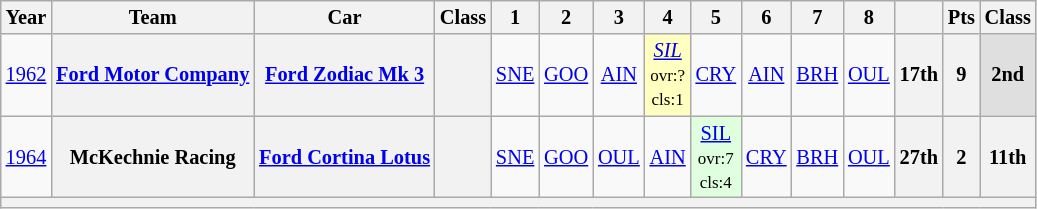<table class="wikitable" style="text-align:center; font-size:85%">
<tr>
<th>Year</th>
<th>Team</th>
<th>Car</th>
<th>Class</th>
<th>1</th>
<th>2</th>
<th>3</th>
<th>4</th>
<th>5</th>
<th>6</th>
<th>7</th>
<th>8</th>
<th></th>
<th>Pts</th>
<th>Class</th>
</tr>
<tr>
<td><a href='#'>1962</a></td>
<th><a href='#'>Ford Motor Company</a></th>
<th><a href='#'>Ford Zodiac Mk 3</a></th>
<th><span></span></th>
<td><a href='#'>SNE</a></td>
<td><a href='#'>GOO</a></td>
<td><a href='#'>AIN</a></td>
<td style="background:#FFFFBF;"><em><a href='#'>SIL</a></em><br><small>ovr:?<br>cls:1</small></td>
<td><a href='#'>CRY</a></td>
<td><a href='#'>AIN</a></td>
<td><a href='#'>BRH</a></td>
<td><a href='#'>OUL</a></td>
<th>17th</th>
<th>9</th>
<td style="background:#DFDFDF;"><strong>2nd</strong></td>
</tr>
<tr>
<td><a href='#'>1964</a></td>
<th>McKechnie Racing</th>
<th><a href='#'>Ford Cortina Lotus</a></th>
<th><span></span></th>
<td><a href='#'>SNE</a></td>
<td><a href='#'>GOO</a></td>
<td><a href='#'>OUL</a></td>
<td><a href='#'>AIN</a></td>
<td style="background:#DFFFDF;"><a href='#'>SIL</a><br><small>ovr:7<br>cls:4</small></td>
<td><a href='#'>CRY</a></td>
<td><a href='#'>BRH</a></td>
<td><a href='#'>OUL</a></td>
<th>27th</th>
<th>2</th>
<th>11th</th>
</tr>
<tr>
<th colspan="15"></th>
</tr>
</table>
